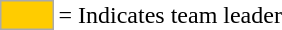<table>
<tr>
<td style="background:#fc0; border:1px solid #aaa; width:2em;"></td>
<td>= Indicates team leader</td>
</tr>
</table>
